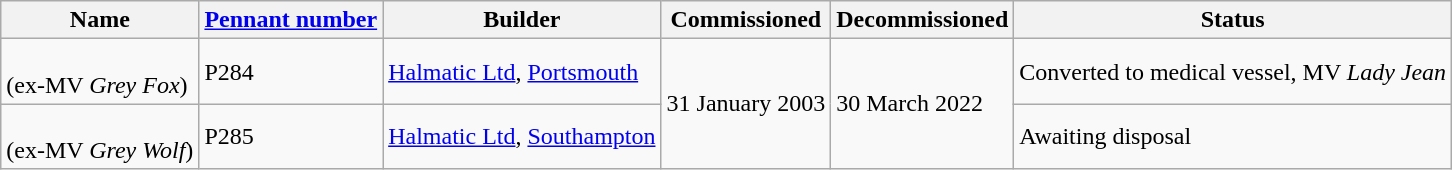<table class="wikitable">
<tr>
<th>Name</th>
<th><a href='#'>Pennant number</a></th>
<th>Builder</th>
<th>Commissioned</th>
<th>Decommissioned</th>
<th>Status</th>
</tr>
<tr>
<td><br> (ex-MV <em>Grey Fox</em>)</td>
<td>P284</td>
<td><a href='#'>Halmatic Ltd</a>, <a href='#'>Portsmouth</a></td>
<td rowspan=2>31 January 2003</td>
<td rowspan=2>30 March 2022</td>
<td>Converted to medical vessel, MV <em>Lady Jean</em></td>
</tr>
<tr>
<td><br> (ex-MV <em>Grey Wolf</em>)</td>
<td>P285</td>
<td><a href='#'>Halmatic Ltd</a>, <a href='#'>Southampton</a></td>
<td>Awaiting disposal</td>
</tr>
</table>
